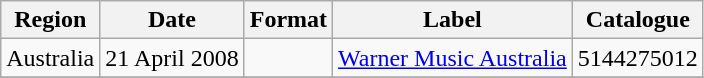<table class="wikitable plainrowheaders">
<tr>
<th scope="col">Region</th>
<th scope="col">Date</th>
<th scope="col">Format</th>
<th scope="col">Label</th>
<th scope="col">Catalogue</th>
</tr>
<tr>
<td>Australia</td>
<td>21 April 2008</td>
<td></td>
<td><a href='#'>Warner Music Australia</a></td>
<td>5144275012</td>
</tr>
<tr>
</tr>
</table>
